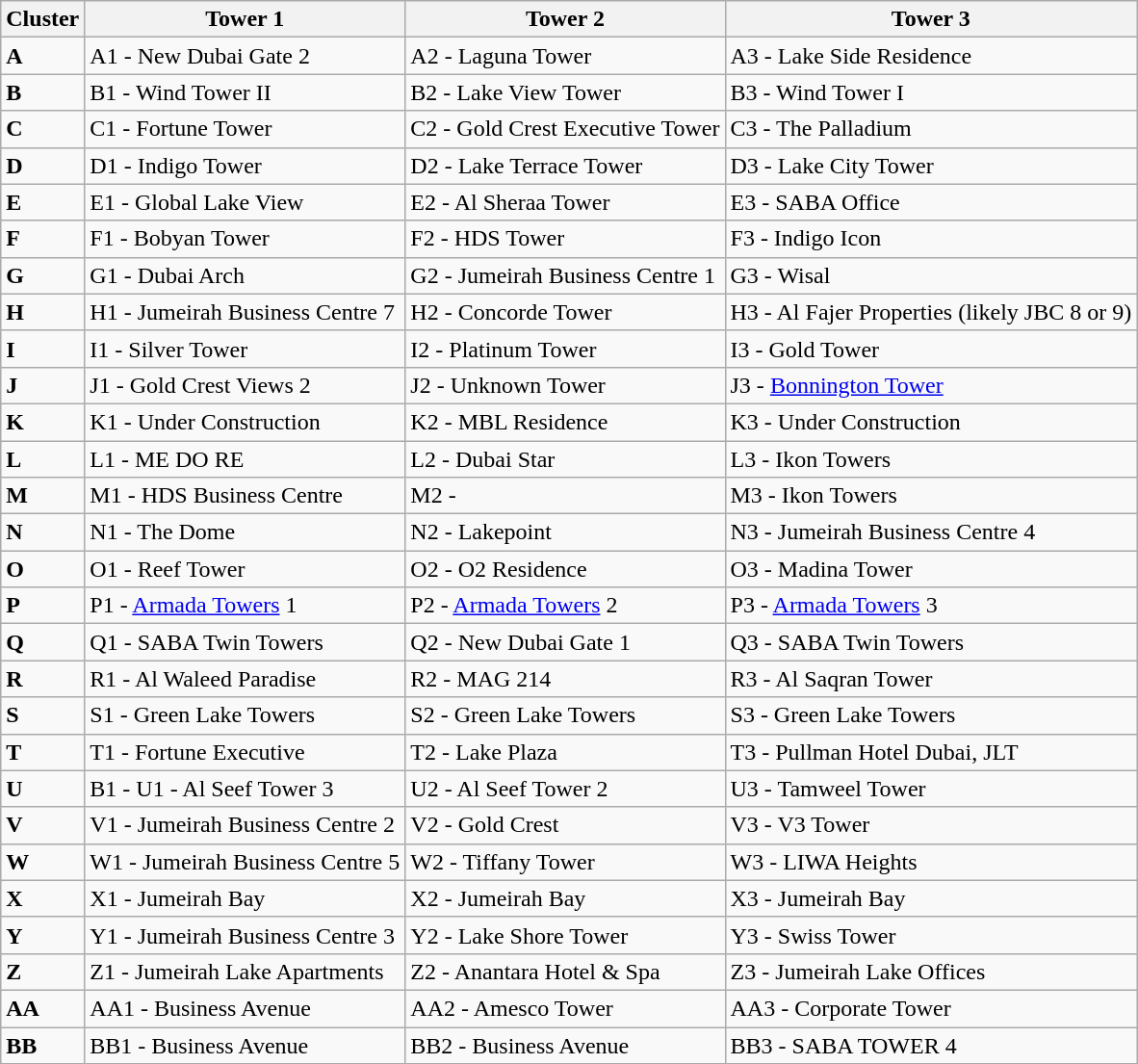<table class="wikitable">
<tr>
<th>Cluster</th>
<th>Tower 1</th>
<th>Tower 2</th>
<th>Tower 3</th>
</tr>
<tr>
<td><strong>A</strong></td>
<td>A1 - New Dubai Gate 2</td>
<td>A2 - Laguna Tower</td>
<td>A3 - Lake Side Residence</td>
</tr>
<tr>
<td><strong>B</strong></td>
<td>B1 - Wind Tower II</td>
<td>B2 - Lake View Tower</td>
<td>B3 - Wind Tower I</td>
</tr>
<tr>
<td><strong>C</strong></td>
<td>C1 - Fortune Tower</td>
<td>C2 - Gold Crest Executive Tower</td>
<td>C3 - The Palladium</td>
</tr>
<tr>
<td><strong>D</strong></td>
<td>D1 - Indigo Tower</td>
<td>D2 - Lake Terrace Tower</td>
<td>D3 - Lake City Tower</td>
</tr>
<tr>
<td><strong>E</strong></td>
<td>E1 - Global Lake View</td>
<td>E2 - Al Sheraa Tower</td>
<td>E3 - SABA Office</td>
</tr>
<tr>
<td><strong>F</strong></td>
<td>F1 - Bobyan Tower</td>
<td>F2 - HDS Tower</td>
<td>F3 - Indigo Icon</td>
</tr>
<tr>
<td><strong>G</strong></td>
<td>G1 - Dubai Arch</td>
<td>G2 - Jumeirah Business Centre 1</td>
<td>G3 - Wisal</td>
</tr>
<tr>
<td><strong>H</strong></td>
<td>H1 - Jumeirah Business Centre 7</td>
<td>H2 - Concorde Tower</td>
<td>H3 - Al Fajer Properties (likely JBC 8 or 9)</td>
</tr>
<tr>
<td><strong>I</strong></td>
<td>I1 - Silver Tower</td>
<td>I2 - Platinum Tower</td>
<td>I3 - Gold Tower</td>
</tr>
<tr>
<td><strong>J</strong></td>
<td>J1 - Gold Crest Views 2</td>
<td>J2 - Unknown Tower</td>
<td>J3 - <a href='#'>Bonnington Tower</a></td>
</tr>
<tr>
<td><strong>K</strong></td>
<td>K1 - Under Construction</td>
<td>K2 - MBL Residence</td>
<td>K3 - Under Construction</td>
</tr>
<tr>
<td><strong>L</strong></td>
<td>L1 - ME DO RE</td>
<td>L2 - Dubai Star</td>
<td>L3 - Ikon Towers</td>
</tr>
<tr>
<td><strong>M</strong></td>
<td>M1 - HDS Business Centre</td>
<td>M2 -</td>
<td>M3 - Ikon Towers</td>
</tr>
<tr>
<td><strong>N</strong></td>
<td>N1 - The Dome</td>
<td>N2 - Lakepoint</td>
<td>N3 - Jumeirah Business Centre 4</td>
</tr>
<tr>
<td><strong>O</strong></td>
<td>O1 - Reef Tower</td>
<td>O2 - O2 Residence</td>
<td>O3 - Madina Tower</td>
</tr>
<tr>
<td><strong>P</strong></td>
<td>P1 - <a href='#'>Armada Towers</a> 1</td>
<td>P2 - <a href='#'>Armada Towers</a> 2</td>
<td>P3 - <a href='#'>Armada Towers</a> 3</td>
</tr>
<tr>
<td><strong>Q</strong></td>
<td>Q1 - SABA Twin Towers</td>
<td>Q2 - New Dubai Gate 1</td>
<td>Q3 - SABA Twin Towers</td>
</tr>
<tr>
<td><strong>R</strong></td>
<td>R1 - Al Waleed Paradise</td>
<td>R2 - MAG 214</td>
<td>R3 - Al Saqran Tower</td>
</tr>
<tr>
<td><strong>S</strong></td>
<td>S1 - Green Lake Towers</td>
<td>S2 - Green Lake Towers</td>
<td>S3 - Green Lake Towers</td>
</tr>
<tr>
<td><strong>T</strong></td>
<td>T1 - Fortune Executive</td>
<td>T2 - Lake Plaza</td>
<td>T3 - Pullman Hotel Dubai, JLT</td>
</tr>
<tr>
<td><strong>U</strong></td>
<td>B1 - U1 - Al Seef Tower 3</td>
<td>U2 - Al Seef Tower 2</td>
<td>U3 - Tamweel Tower</td>
</tr>
<tr>
<td><strong>V</strong></td>
<td>V1 - Jumeirah Business Centre 2</td>
<td>V2 - Gold Crest</td>
<td>V3 - V3 Tower</td>
</tr>
<tr>
<td><strong>W</strong></td>
<td>W1 - Jumeirah Business Centre 5</td>
<td>W2 - Tiffany Tower</td>
<td>W3 - LIWA Heights</td>
</tr>
<tr>
<td><strong>X</strong></td>
<td>X1 - Jumeirah Bay</td>
<td>X2 - Jumeirah Bay</td>
<td>X3 - Jumeirah Bay</td>
</tr>
<tr>
<td><strong>Y</strong></td>
<td>Y1 - Jumeirah Business Centre 3</td>
<td>Y2 - Lake Shore Tower</td>
<td>Y3 - Swiss Tower</td>
</tr>
<tr>
<td><strong>Z</strong></td>
<td>Z1 - Jumeirah Lake Apartments</td>
<td>Z2 - Anantara Hotel & Spa</td>
<td>Z3 - Jumeirah Lake Offices</td>
</tr>
<tr>
<td><strong>AA</strong></td>
<td>AA1 - Business Avenue</td>
<td>AA2 - Amesco Tower</td>
<td>AA3 - Corporate Tower</td>
</tr>
<tr>
<td><strong>BB</strong></td>
<td>BB1 - Business Avenue</td>
<td>BB2 - Business Avenue</td>
<td>BB3 - SABA TOWER 4</td>
</tr>
</table>
